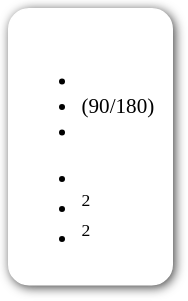<table style=" border-radius:1em; box-shadow: 0.1em 0.1em 0.5em rgba(0,0,0,0.75); background-color: white; border: 1px solid white; padding: 5px; font-size:88%;">
<tr style="vertical-align:top;">
<td><br><ul><li></li><li> (90/180)</li><li></li></ul><ul><li></li><li><sup>2</sup></li><li><sup>2</sup></li></ul></td>
<td></td>
</tr>
</table>
